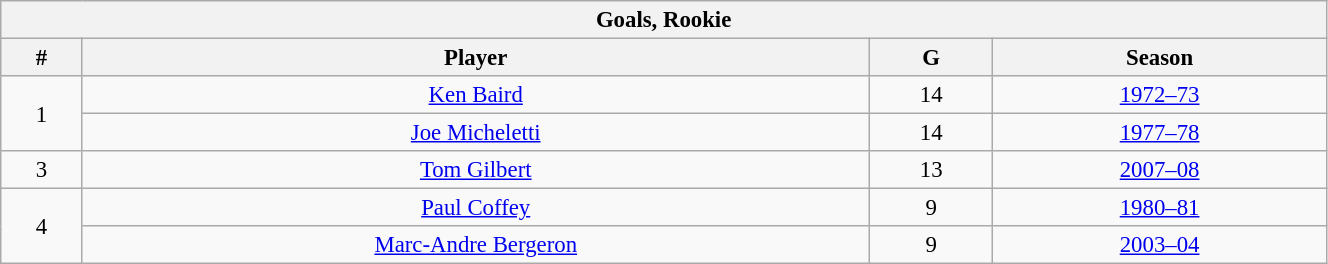<table class="wikitable" style="text-align: center; font-size: 95%" width="70%">
<tr>
<th colspan="4">Goals, Rookie</th>
</tr>
<tr>
<th>#</th>
<th>Player</th>
<th>G</th>
<th>Season</th>
</tr>
<tr>
<td rowspan="2">1</td>
<td><a href='#'>Ken Baird</a></td>
<td>14</td>
<td><a href='#'>1972–73</a></td>
</tr>
<tr>
<td><a href='#'>Joe Micheletti</a></td>
<td>14</td>
<td><a href='#'>1977–78</a></td>
</tr>
<tr>
<td>3</td>
<td><a href='#'>Tom Gilbert</a></td>
<td>13</td>
<td><a href='#'>2007–08</a></td>
</tr>
<tr>
<td rowspan="2">4</td>
<td><a href='#'>Paul Coffey</a></td>
<td>9</td>
<td><a href='#'>1980–81</a></td>
</tr>
<tr>
<td><a href='#'>Marc-Andre Bergeron</a></td>
<td>9</td>
<td><a href='#'>2003–04</a></td>
</tr>
</table>
